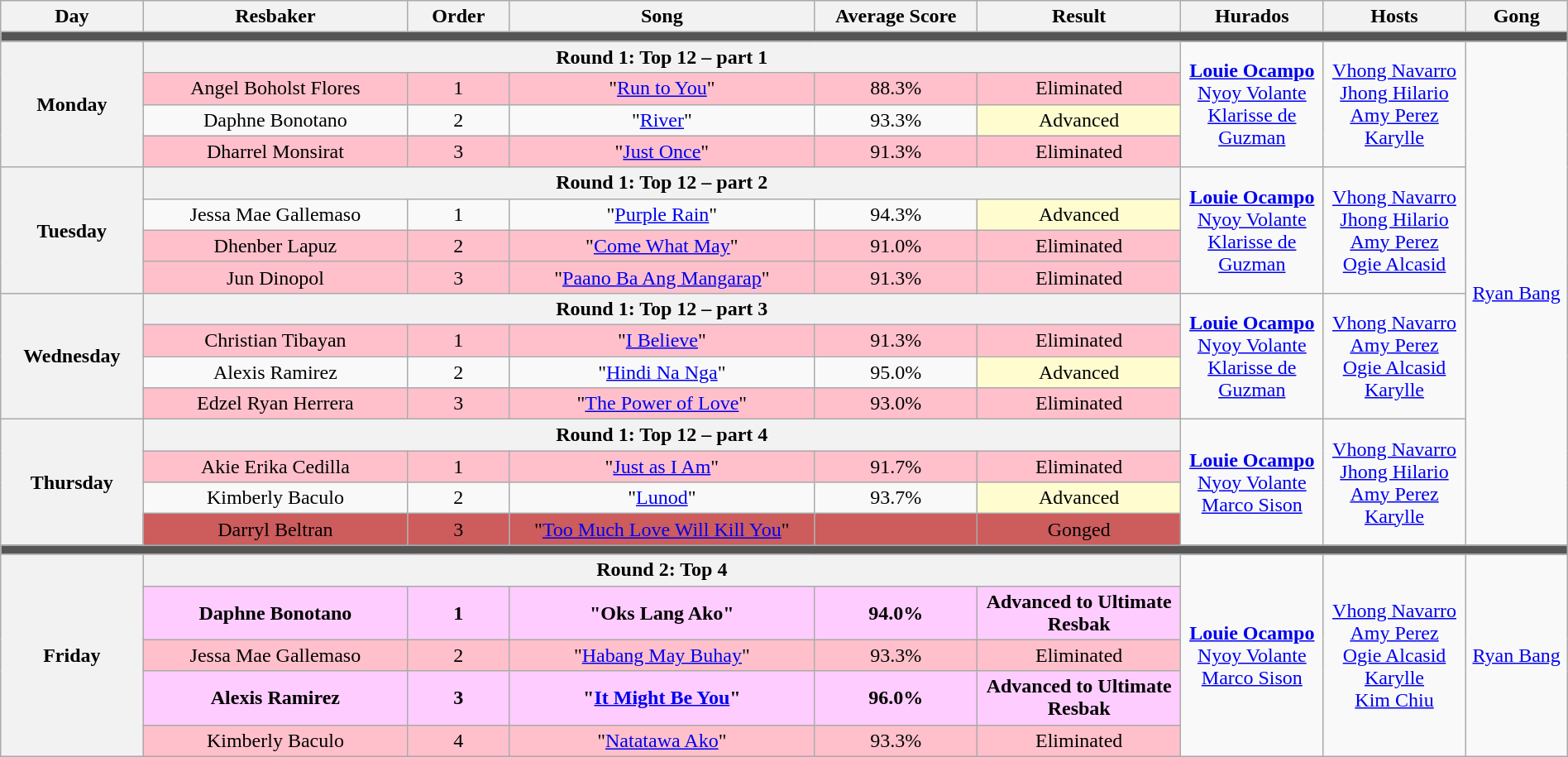<table class="wikitable mw-collapsible mw-collapsed" style="text-align:center; width:100%;">
<tr>
<th width="07%">Day</th>
<th width="13%">Resbaker</th>
<th width="05%">Order</th>
<th width="15%">Song</th>
<th width="08%">Average Score</th>
<th width="10%">Result</th>
<th width="07%">Hurados</th>
<th width="07%">Hosts</th>
<th width="05%">Gong</th>
</tr>
<tr>
<td colspan="9"  style="background-color:#555;"></td>
</tr>
<tr>
<th rowspan="4">Monday<br><small></small></th>
<th colspan="5">Round 1: Top 12 – part 1</th>
<td rowspan="4"><strong><a href='#'>Louie Ocampo</a></strong><br><a href='#'>Nyoy Volante</a><br><a href='#'>Klarisse de Guzman</a></td>
<td rowspan="4"><a href='#'>Vhong Navarro</a><br><a href='#'>Jhong Hilario</a><br><a href='#'>Amy Perez</a><br><a href='#'>Karylle</a></td>
<td rowspan="16"><a href='#'>Ryan Bang</a></td>
</tr>
<tr style="background-color:pink;" |>
<td>Angel Boholst Flores</td>
<td>1</td>
<td>"<a href='#'>Run to You</a>"</td>
<td>88.3%</td>
<td>Eliminated</td>
</tr>
<tr>
<td>Daphne Bonotano</td>
<td>2</td>
<td>"<a href='#'>River</a>"</td>
<td>93.3%</td>
<td style="background-color:#FFFDD0;">Advanced</td>
</tr>
<tr style="background-color:pink;" |>
<td>Dharrel Monsirat</td>
<td>3</td>
<td>"<a href='#'>Just Once</a>"</td>
<td>91.3%</td>
<td>Eliminated</td>
</tr>
<tr>
<th rowspan="4">Tuesday<br><small></small></th>
<th colspan="5">Round 1: Top 12 – part 2</th>
<td rowspan="4"><strong><a href='#'>Louie Ocampo</a></strong><br><a href='#'>Nyoy Volante</a><br><a href='#'>Klarisse de Guzman</a></td>
<td rowspan="4"><a href='#'>Vhong Navarro</a><br><a href='#'>Jhong Hilario</a><br><a href='#'>Amy Perez</a><br><a href='#'>Ogie Alcasid</a></td>
</tr>
<tr>
<td>Jessa Mae Gallemaso</td>
<td>1</td>
<td>"<a href='#'>Purple Rain</a>"</td>
<td>94.3%</td>
<td style="background-color:#FFFDD0;">Advanced</td>
</tr>
<tr style="background-color:pink;" |>
<td>Dhenber Lapuz</td>
<td>2</td>
<td>"<a href='#'>Come What May</a>"</td>
<td>91.0%</td>
<td>Eliminated</td>
</tr>
<tr style="background-color:pink;" |>
<td>Jun Dinopol</td>
<td>3</td>
<td>"<a href='#'>Paano Ba Ang Mangarap</a>"</td>
<td>91.3%</td>
<td>Eliminated</td>
</tr>
<tr>
<th rowspan="4">Wednesday<br><small></small></th>
<th colspan="5">Round 1: Top 12 – part 3</th>
<td rowspan="4"><strong><a href='#'>Louie Ocampo</a></strong><br><a href='#'>Nyoy Volante</a><br><a href='#'>Klarisse de Guzman</a></td>
<td rowspan="4"><a href='#'>Vhong Navarro</a><br><a href='#'>Amy Perez</a><br><a href='#'>Ogie Alcasid</a><br><a href='#'>Karylle</a></td>
</tr>
<tr style="background-color:pink;" |>
<td>Christian Tibayan</td>
<td>1</td>
<td>"<a href='#'>I Believe</a>"</td>
<td>91.3%</td>
<td>Eliminated</td>
</tr>
<tr>
<td>Alexis Ramirez</td>
<td>2</td>
<td>"<a href='#'>Hindi Na Nga</a>"</td>
<td>95.0%</td>
<td style="background-color:#FFFDD0;">Advanced</td>
</tr>
<tr style="background-color:pink;" |>
<td>Edzel Ryan Herrera</td>
<td>3</td>
<td>"<a href='#'>The Power of Love</a>"</td>
<td>93.0%</td>
<td>Eliminated</td>
</tr>
<tr>
<th rowspan="4">Thursday<br><small></small></th>
<th colspan="5">Round 1: Top 12 – part 4</th>
<td rowspan="4"><strong><a href='#'>Louie Ocampo</a></strong><br><a href='#'>Nyoy Volante</a><br><a href='#'>Marco Sison</a></td>
<td rowspan="4"><a href='#'>Vhong Navarro</a><br><a href='#'>Jhong Hilario</a><br><a href='#'>Amy Perez</a><br><a href='#'>Karylle</a></td>
</tr>
<tr style="background-color:pink;" |>
<td>Akie Erika Cedilla</td>
<td>1</td>
<td>"<a href='#'>Just as I Am</a>"</td>
<td>91.7%</td>
<td>Eliminated</td>
</tr>
<tr>
<td>Kimberly Baculo</td>
<td>2</td>
<td>"<a href='#'>Lunod</a>"</td>
<td>93.7%</td>
<td style="background-color:#FFFDD0;">Advanced</td>
</tr>
<tr style="background-color:#CD5C5C" |>
<td>Darryl Beltran</td>
<td>3</td>
<td>"<a href='#'>Too Much Love Will Kill You</a>"</td>
<td></td>
<td>Gonged</td>
</tr>
<tr>
<td colspan="9"  style="background-color:#555;"></td>
</tr>
<tr>
<th rowspan="5">Friday<br><small></small></th>
<th colspan="5">Round 2: Top 4</th>
<td rowspan="5"><strong><a href='#'>Louie Ocampo</a></strong><br><a href='#'>Nyoy Volante</a><br><a href='#'>Marco Sison</a></td>
<td rowspan="5"><a href='#'>Vhong Navarro</a><br><a href='#'>Amy Perez</a><br><a href='#'>Ogie Alcasid</a><br><a href='#'>Karylle</a><br><a href='#'>Kim Chiu</a></td>
<td rowspan="5"><a href='#'>Ryan Bang</a></td>
</tr>
<tr style="background-color:#ffccff;" |>
<td><strong>Daphne Bonotano</strong></td>
<td><strong>1</strong></td>
<td><strong>"Oks Lang Ako"</strong></td>
<td><strong>94.0%</strong></td>
<td><strong>Advanced to Ultimate Resbak</strong></td>
</tr>
<tr style="background-color:pink;" |>
<td>Jessa Mae Gallemaso</td>
<td>2</td>
<td>"<a href='#'>Habang May Buhay</a>"</td>
<td>93.3%</td>
<td>Eliminated</td>
</tr>
<tr style="background-color:#ffccff;" |>
<td><strong>Alexis Ramirez</strong></td>
<td><strong>3</strong></td>
<td><strong>"<a href='#'>It Might Be You</a>"</strong></td>
<td><strong>96.0%</strong></td>
<td><strong>Advanced to Ultimate Resbak</strong></td>
</tr>
<tr style="background-color:pink;" |>
<td>Kimberly Baculo</td>
<td>4</td>
<td>"<a href='#'>Natatawa Ako</a>"</td>
<td>93.3%</td>
<td>Eliminated</td>
</tr>
</table>
